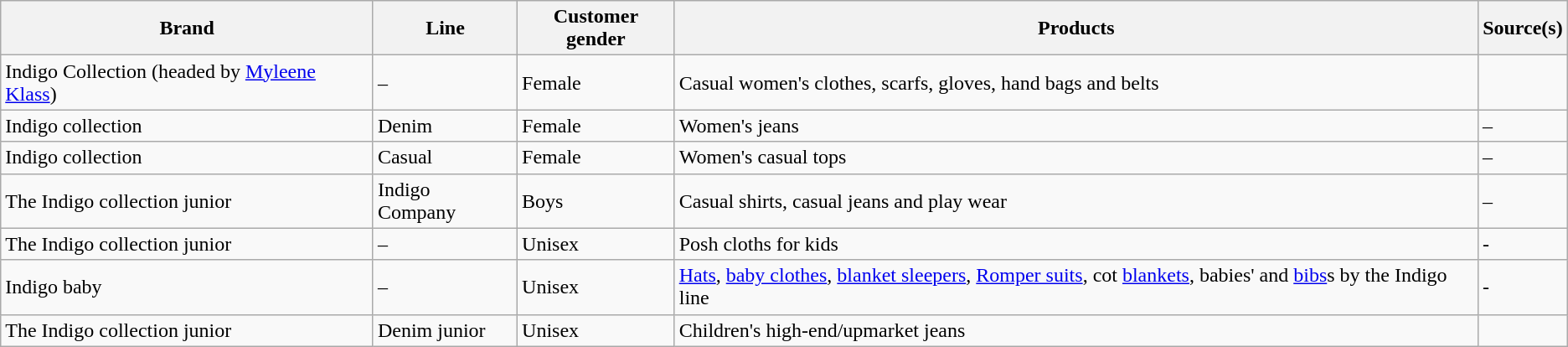<table class="wikitable">
<tr>
<th>Brand</th>
<th>Line</th>
<th>Customer gender</th>
<th>Products</th>
<th>Source(s)</th>
</tr>
<tr>
<td>Indigo Collection (headed by <a href='#'>Myleene Klass</a>)</td>
<td>–</td>
<td>Female</td>
<td>Casual women's clothes, scarfs, gloves, hand bags and belts</td>
<td></td>
</tr>
<tr>
<td>Indigo collection</td>
<td>Denim</td>
<td>Female</td>
<td>Women's jeans</td>
<td>–</td>
</tr>
<tr>
<td>Indigo collection</td>
<td>Casual</td>
<td>Female</td>
<td>Women's casual tops</td>
<td>–</td>
</tr>
<tr>
<td>The Indigo collection junior</td>
<td>Indigo Company</td>
<td>Boys</td>
<td>Casual shirts, casual jeans and play wear</td>
<td>–</td>
</tr>
<tr>
<td>The Indigo collection junior</td>
<td>–</td>
<td>Unisex</td>
<td>Posh cloths for kids</td>
<td>-</td>
</tr>
<tr>
<td>Indigo baby</td>
<td>–</td>
<td>Unisex</td>
<td><a href='#'>Hats</a>, <a href='#'>baby clothes</a>, <a href='#'>blanket sleepers</a>, <a href='#'>Romper suits</a>, cot <a href='#'>blankets</a>, babies' and <a href='#'>bibs</a>s by the Indigo line</td>
<td>-</td>
</tr>
<tr>
<td>The Indigo collection junior</td>
<td>Denim junior</td>
<td>Unisex</td>
<td>Children's high-end/upmarket jeans</td>
<td></td>
</tr>
</table>
